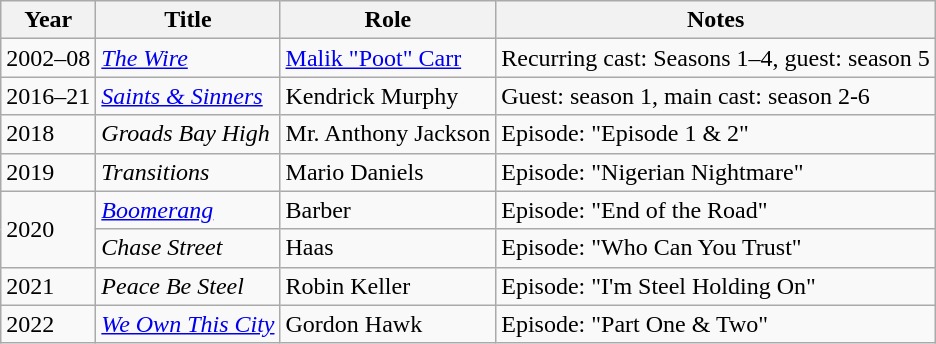<table class="wikitable sortable">
<tr>
<th>Year</th>
<th>Title</th>
<th>Role</th>
<th>Notes</th>
</tr>
<tr>
<td>2002–08</td>
<td><em><a href='#'>The Wire</a></em></td>
<td><a href='#'>Malik "Poot" Carr</a></td>
<td>Recurring cast: Seasons 1–4, guest: season 5</td>
</tr>
<tr>
<td>2016–21</td>
<td><em><a href='#'>Saints & Sinners</a></em></td>
<td>Kendrick Murphy</td>
<td>Guest: season 1, main cast: season 2-6</td>
</tr>
<tr>
<td>2018</td>
<td><em>Groads Bay High</em></td>
<td>Mr. Anthony Jackson</td>
<td>Episode: "Episode 1 & 2"</td>
</tr>
<tr>
<td>2019</td>
<td><em>Transitions</em></td>
<td>Mario Daniels</td>
<td>Episode: "Nigerian Nightmare"</td>
</tr>
<tr>
<td rowspan="2">2020</td>
<td><em><a href='#'>Boomerang</a></em></td>
<td>Barber</td>
<td>Episode: "End of the Road"</td>
</tr>
<tr>
<td><em>Chase Street</em></td>
<td>Haas</td>
<td>Episode: "Who Can You Trust"</td>
</tr>
<tr>
<td>2021</td>
<td><em>Peace Be Steel</em></td>
<td>Robin Keller</td>
<td>Episode: "I'm Steel Holding On"</td>
</tr>
<tr>
<td>2022</td>
<td><em><a href='#'>We Own This City</a></em></td>
<td>Gordon Hawk</td>
<td>Episode: "Part One & Two"</td>
</tr>
</table>
